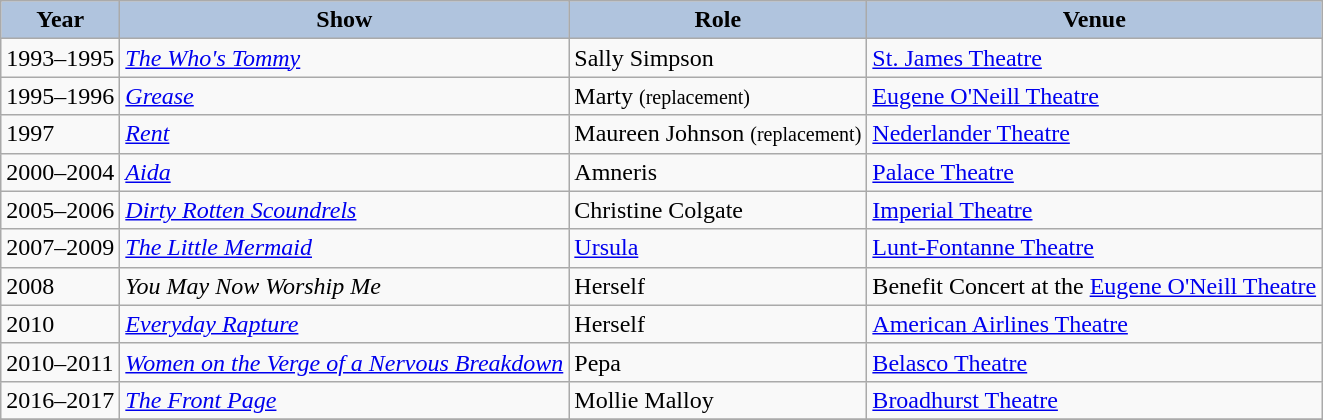<table class="wikitable" style=width="70%">
<tr>
<th style="background:#B0C4DE;">Year</th>
<th style="background:#B0C4DE;">Show</th>
<th style="background:#B0C4DE;">Role</th>
<th style="background:#B0C4DE;">Venue</th>
</tr>
<tr>
<td>1993–1995</td>
<td><em><a href='#'>The Who's Tommy</a></em></td>
<td>Sally Simpson</td>
<td><a href='#'>St. James Theatre</a></td>
</tr>
<tr>
<td>1995–1996</td>
<td><em><a href='#'>Grease</a></em></td>
<td>Marty <small>(replacement)</small></td>
<td><a href='#'>Eugene O'Neill Theatre</a></td>
</tr>
<tr>
<td>1997</td>
<td><em><a href='#'>Rent</a></em></td>
<td>Maureen Johnson <small>(replacement)</small></td>
<td><a href='#'>Nederlander Theatre</a></td>
</tr>
<tr>
<td>2000–2004</td>
<td><em><a href='#'>Aida</a></em></td>
<td>Amneris</td>
<td><a href='#'>Palace Theatre</a></td>
</tr>
<tr>
<td>2005–2006</td>
<td><em><a href='#'>Dirty Rotten Scoundrels</a></em></td>
<td>Christine Colgate</td>
<td><a href='#'>Imperial Theatre</a></td>
</tr>
<tr>
<td>2007–2009</td>
<td><em><a href='#'>The Little Mermaid</a></em></td>
<td><a href='#'>Ursula</a></td>
<td><a href='#'>Lunt-Fontanne Theatre</a></td>
</tr>
<tr>
<td>2008</td>
<td><em>You May Now Worship Me</em></td>
<td>Herself</td>
<td>Benefit Concert at the <a href='#'>Eugene O'Neill Theatre</a></td>
</tr>
<tr>
<td>2010</td>
<td><em><a href='#'>Everyday Rapture</a></em></td>
<td>Herself</td>
<td><a href='#'>American Airlines Theatre</a></td>
</tr>
<tr>
<td>2010–2011</td>
<td><em><a href='#'>Women on the Verge of a Nervous Breakdown</a></em></td>
<td>Pepa</td>
<td><a href='#'>Belasco Theatre</a></td>
</tr>
<tr>
<td>2016–2017</td>
<td><em><a href='#'>The Front Page</a></em></td>
<td>Mollie Malloy</td>
<td><a href='#'>Broadhurst Theatre</a></td>
</tr>
<tr>
</tr>
</table>
